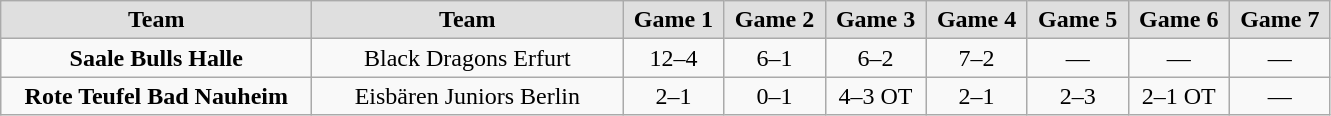<table class="wikitable">
<tr style="text-align:center; background:#dfdfdf;">
<td style="width:200px; "><strong>Team</strong></td>
<td style="width:200px; "><strong>Team</strong></td>
<td style="width:60px; "><strong>Game 1</strong></td>
<td style="width:60px; "><strong>Game 2</strong></td>
<td style="width:60px; "><strong>Game 3</strong></td>
<td style="width:60px; "><strong>Game 4</strong></td>
<td style="width:60px; "><strong>Game 5</strong></td>
<td style="width:60px; "><strong>Game 6</strong></td>
<td style="width:60px; "><strong>Game 7</strong></td>
</tr>
<tr style="text-align:center;">
<td><strong>Saale Bulls Halle</strong></td>
<td>Black Dragons Erfurt</td>
<td>12–4</td>
<td>6–1</td>
<td>6–2</td>
<td>7–2</td>
<td>—</td>
<td>—</td>
<td>—</td>
</tr>
<tr style="text-align:center;">
<td><strong>Rote Teufel Bad Nauheim</strong></td>
<td>Eisbären Juniors Berlin</td>
<td>2–1</td>
<td>0–1</td>
<td>4–3 OT</td>
<td>2–1</td>
<td>2–3</td>
<td>2–1 OT</td>
<td>—</td>
</tr>
</table>
